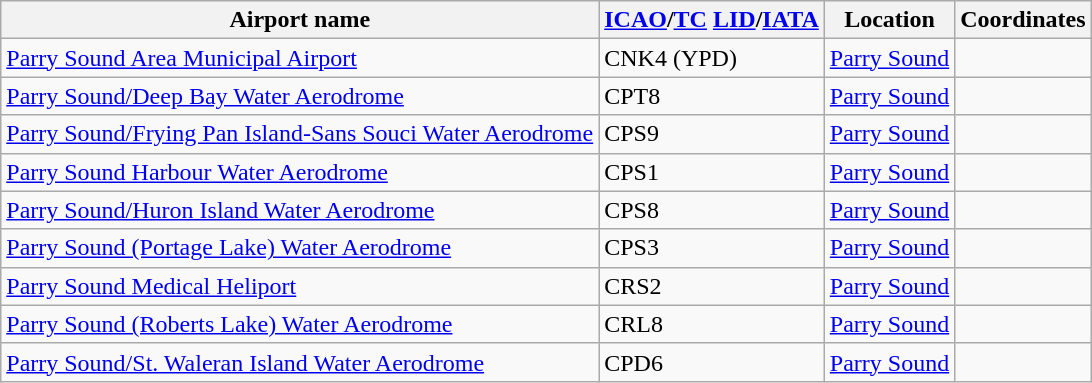<table class="wikitable sortable" style="width:auto;">
<tr>
<th width="*">Airport name</th>
<th width="*"><a href='#'>ICAO</a>/<a href='#'>TC</a> <a href='#'>LID</a>/<a href='#'>IATA</a></th>
<th width="*">Location</th>
<th width="*">Coordinates</th>
</tr>
<tr>
<td><a href='#'>Parry Sound Area Municipal Airport</a></td>
<td>CNK4 (YPD)</td>
<td><a href='#'>Parry Sound</a></td>
<td></td>
</tr>
<tr>
<td><a href='#'>Parry Sound/Deep Bay Water Aerodrome</a></td>
<td>CPT8</td>
<td><a href='#'>Parry Sound</a></td>
<td></td>
</tr>
<tr>
<td><a href='#'>Parry Sound/Frying Pan Island-Sans Souci Water Aerodrome</a></td>
<td>CPS9</td>
<td><a href='#'>Parry Sound</a></td>
<td></td>
</tr>
<tr>
<td><a href='#'>Parry Sound Harbour Water Aerodrome</a></td>
<td>CPS1</td>
<td><a href='#'>Parry Sound</a></td>
<td></td>
</tr>
<tr>
<td><a href='#'>Parry Sound/Huron Island Water Aerodrome</a></td>
<td>CPS8</td>
<td><a href='#'>Parry Sound</a></td>
<td></td>
</tr>
<tr>
<td><a href='#'>Parry Sound (Portage Lake) Water Aerodrome</a></td>
<td>CPS3</td>
<td><a href='#'>Parry Sound</a></td>
<td></td>
</tr>
<tr>
<td><a href='#'>Parry Sound Medical Heliport</a></td>
<td>CRS2</td>
<td><a href='#'>Parry Sound</a></td>
<td></td>
</tr>
<tr>
<td><a href='#'>Parry Sound (Roberts Lake) Water Aerodrome</a></td>
<td>CRL8</td>
<td><a href='#'>Parry Sound</a></td>
<td></td>
</tr>
<tr>
<td><a href='#'>Parry Sound/St. Waleran Island Water Aerodrome</a></td>
<td>CPD6</td>
<td><a href='#'>Parry Sound</a></td>
<td></td>
</tr>
</table>
